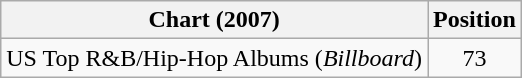<table class="wikitable plainrowheaders">
<tr>
<th>Chart (2007)</th>
<th>Position</th>
</tr>
<tr>
<td>US Top R&B/Hip-Hop Albums (<em>Billboard</em>)</td>
<td style="text-align:center">73</td>
</tr>
</table>
